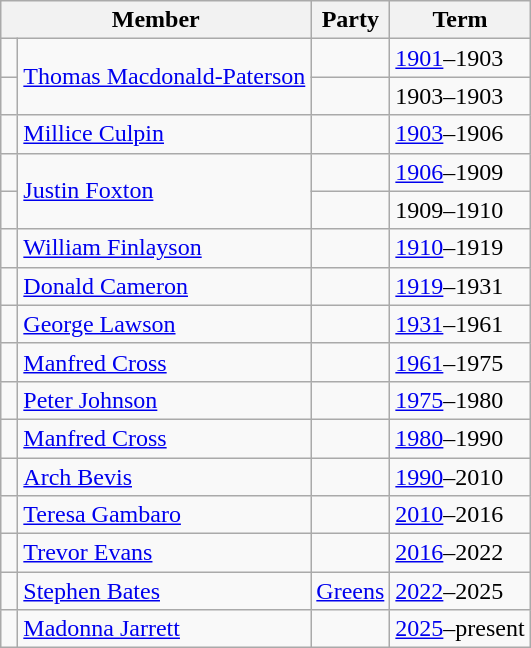<table class="wikitable">
<tr>
<th colspan="2">Member</th>
<th>Party</th>
<th>Term</th>
</tr>
<tr>
<td> </td>
<td rowspan="2"><a href='#'>Thomas Macdonald-Paterson</a></td>
<td></td>
<td><a href='#'>1901</a>–1903</td>
</tr>
<tr>
<td> </td>
<td></td>
<td>1903–1903</td>
</tr>
<tr>
<td> </td>
<td><a href='#'>Millice Culpin</a></td>
<td></td>
<td><a href='#'>1903</a>–1906</td>
</tr>
<tr>
<td> </td>
<td rowspan="2"><a href='#'>Justin Foxton</a></td>
<td></td>
<td><a href='#'>1906</a>–1909</td>
</tr>
<tr>
<td> </td>
<td></td>
<td>1909–1910</td>
</tr>
<tr>
<td> </td>
<td><a href='#'>William Finlayson</a></td>
<td></td>
<td><a href='#'>1910</a>–1919</td>
</tr>
<tr>
<td> </td>
<td><a href='#'>Donald Cameron</a></td>
<td></td>
<td><a href='#'>1919</a>–1931</td>
</tr>
<tr>
<td> </td>
<td><a href='#'>George Lawson</a></td>
<td></td>
<td><a href='#'>1931</a>–1961</td>
</tr>
<tr>
<td> </td>
<td><a href='#'>Manfred Cross</a></td>
<td></td>
<td><a href='#'>1961</a>–1975</td>
</tr>
<tr>
<td> </td>
<td><a href='#'>Peter Johnson</a></td>
<td></td>
<td><a href='#'>1975</a>–1980</td>
</tr>
<tr>
<td> </td>
<td><a href='#'>Manfred Cross</a></td>
<td></td>
<td><a href='#'>1980</a>–1990</td>
</tr>
<tr>
<td> </td>
<td><a href='#'>Arch Bevis</a></td>
<td></td>
<td><a href='#'>1990</a>–2010</td>
</tr>
<tr>
<td> </td>
<td><a href='#'>Teresa Gambaro</a></td>
<td></td>
<td><a href='#'>2010</a>–2016</td>
</tr>
<tr>
<td> </td>
<td><a href='#'>Trevor Evans</a></td>
<td></td>
<td><a href='#'>2016</a>–2022</td>
</tr>
<tr>
<td> </td>
<td><a href='#'>Stephen Bates</a></td>
<td><a href='#'>Greens</a></td>
<td><a href='#'>2022</a>–2025</td>
</tr>
<tr>
<td> </td>
<td><a href='#'>Madonna Jarrett</a></td>
<td></td>
<td><a href='#'>2025</a>–present</td>
</tr>
</table>
